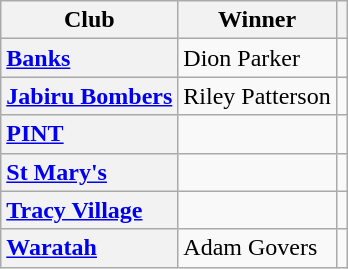<table class="wikitable plainrowheaders">
<tr>
<th>Club</th>
<th>Winner</th>
<th></th>
</tr>
<tr>
<th style="text-align:left"><a href='#'>Banks</a></th>
<td>Dion Parker</td>
<td align="center"></td>
</tr>
<tr>
<th style="text-align:left"><a href='#'>Jabiru Bombers</a></th>
<td>Riley Patterson</td>
<td align="center"></td>
</tr>
<tr>
<th style="text-align:left"><a href='#'>PINT</a></th>
<td></td>
<td align="center"></td>
</tr>
<tr>
<th style="text-align:left"><a href='#'>St Mary's</a></th>
<td></td>
<td align="center"></td>
</tr>
<tr>
<th style="text-align:left"><a href='#'>Tracy Village</a></th>
<td></td>
<td align="center"></td>
</tr>
<tr>
<th style="text-align:left"><a href='#'>Waratah</a></th>
<td>Adam Govers</td>
<td align="center"></td>
</tr>
</table>
